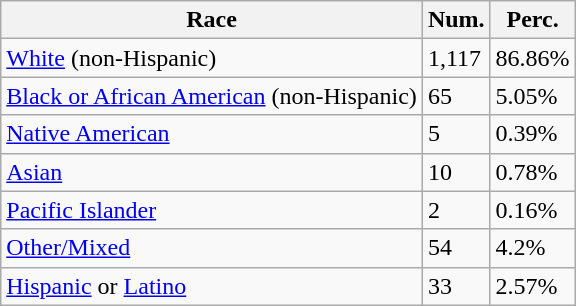<table class="wikitable">
<tr>
<th>Race</th>
<th>Num.</th>
<th>Perc.</th>
</tr>
<tr>
<td><a href='#'>White</a> (non-Hispanic)</td>
<td>1,117</td>
<td>86.86%</td>
</tr>
<tr>
<td><a href='#'>Black or African American</a> (non-Hispanic)</td>
<td>65</td>
<td>5.05%</td>
</tr>
<tr>
<td><a href='#'>Native American</a></td>
<td>5</td>
<td>0.39%</td>
</tr>
<tr>
<td><a href='#'>Asian</a></td>
<td>10</td>
<td>0.78%</td>
</tr>
<tr>
<td><a href='#'>Pacific Islander</a></td>
<td>2</td>
<td>0.16%</td>
</tr>
<tr>
<td><a href='#'>Other/Mixed</a></td>
<td>54</td>
<td>4.2%</td>
</tr>
<tr>
<td><a href='#'>Hispanic</a> or <a href='#'>Latino</a></td>
<td>33</td>
<td>2.57%</td>
</tr>
</table>
